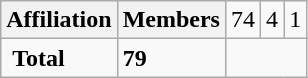<table class="wikitable">
<tr>
<th colspan="2">Affiliation</th>
<th>Members<br></th>
<td>74<br></td>
<td>4<br></td>
<td>1</td>
</tr>
<tr>
<td colspan="2" rowspan="1"> <strong>Total</strong><br></td>
<td><strong>79</strong></td>
</tr>
</table>
